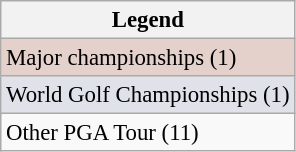<table class="wikitable" style="font-size:95%;">
<tr>
<th>Legend</th>
</tr>
<tr style="background:#e5d1cb;">
<td>Major championships (1)</td>
</tr>
<tr style="background:#dfe2e9;">
<td>World Golf Championships (1)</td>
</tr>
<tr>
<td>Other PGA Tour (11)</td>
</tr>
</table>
